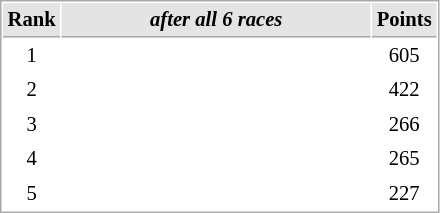<table cellspacing="1" cellpadding="3" style="border:1px solid #aaa; font-size:86%;">
<tr style="background:#e4e4e4;">
<th style="border-bottom:1px solid #aaa; width:10px;">Rank</th>
<th style="border-bottom:1px solid #aaa; width:200px;"><em>after all 6 races</em></th>
<th style="border-bottom:1px solid #aaa; width:20px;">Points</th>
</tr>
<tr>
<td align=center>1</td>
<td><strong></strong></td>
<td align=center>605</td>
</tr>
<tr>
<td align=center>2</td>
<td></td>
<td align=center>422</td>
</tr>
<tr>
<td align=center>3</td>
<td></td>
<td align=center>266</td>
</tr>
<tr>
<td align=center>4</td>
<td></td>
<td align=center>265</td>
</tr>
<tr>
<td align=center>5</td>
<td></td>
<td align=center>227</td>
</tr>
</table>
